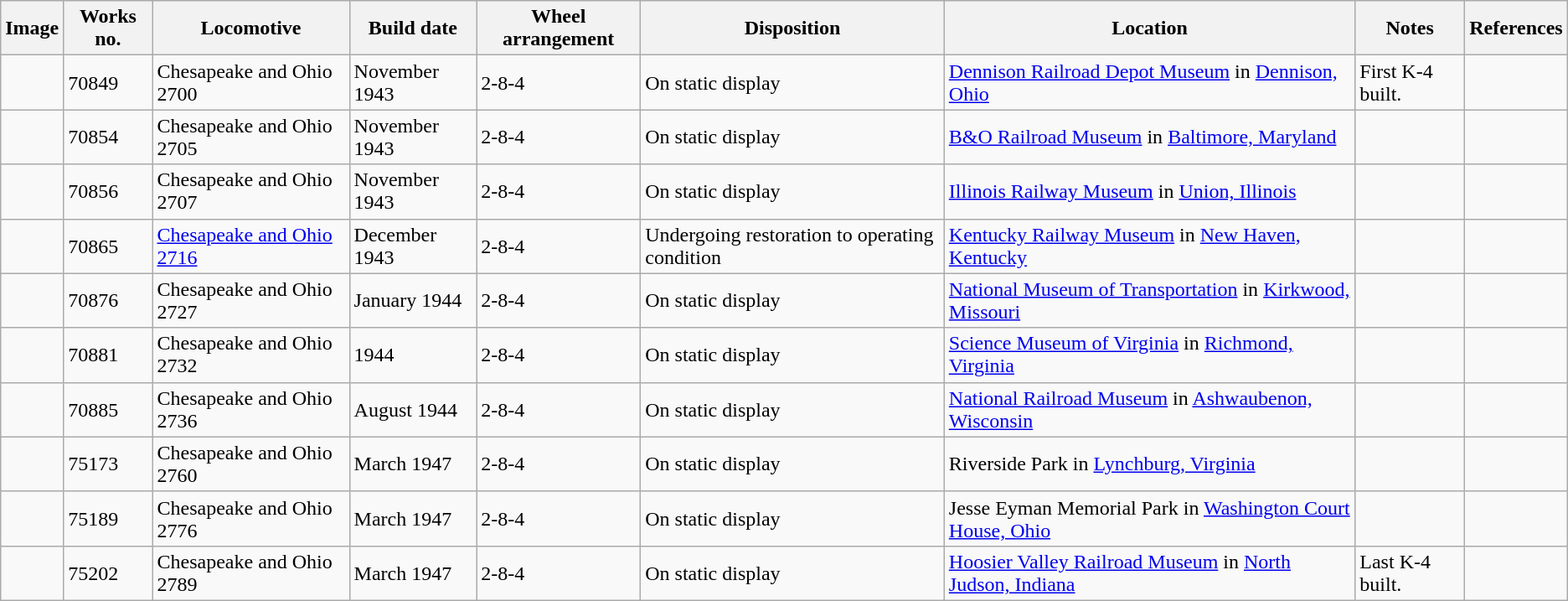<table class="wikitable">
<tr>
<th>Image</th>
<th>Works no.</th>
<th>Locomotive</th>
<th>Build date</th>
<th>Wheel arrangement</th>
<th>Disposition</th>
<th>Location</th>
<th>Notes</th>
<th>References</th>
</tr>
<tr>
<td></td>
<td>70849</td>
<td>Chesapeake and Ohio 2700</td>
<td>November 1943</td>
<td>2-8-4</td>
<td>On static display</td>
<td><a href='#'>Dennison Railroad Depot Museum</a> in <a href='#'>Dennison, Ohio</a></td>
<td>First K-4 built.</td>
<td></td>
</tr>
<tr>
<td></td>
<td>70854</td>
<td>Chesapeake and Ohio 2705</td>
<td>November 1943</td>
<td>2-8-4</td>
<td>On static display</td>
<td><a href='#'>B&O Railroad Museum</a> in <a href='#'>Baltimore, Maryland</a></td>
<td></td>
<td></td>
</tr>
<tr>
<td></td>
<td>70856</td>
<td>Chesapeake and Ohio 2707</td>
<td>November 1943</td>
<td>2-8-4</td>
<td>On static display</td>
<td><a href='#'>Illinois Railway Museum</a> in <a href='#'>Union, Illinois</a></td>
<td></td>
<td></td>
</tr>
<tr>
<td></td>
<td>70865</td>
<td><a href='#'>Chesapeake and Ohio 2716</a></td>
<td>December 1943</td>
<td>2-8-4</td>
<td>Undergoing restoration to operating condition</td>
<td><a href='#'>Kentucky Railway Museum</a> in <a href='#'>New Haven, Kentucky</a></td>
<td></td>
<td></td>
</tr>
<tr>
<td></td>
<td>70876</td>
<td>Chesapeake and Ohio 2727</td>
<td>January 1944</td>
<td>2-8-4</td>
<td>On static display</td>
<td><a href='#'>National Museum of Transportation</a> in <a href='#'>Kirkwood, Missouri</a></td>
<td></td>
<td></td>
</tr>
<tr>
<td></td>
<td>70881</td>
<td>Chesapeake and Ohio 2732</td>
<td>1944</td>
<td>2-8-4</td>
<td>On static display</td>
<td><a href='#'>Science Museum of Virginia</a> in <a href='#'>Richmond, Virginia</a></td>
<td></td>
<td></td>
</tr>
<tr>
<td></td>
<td>70885</td>
<td>Chesapeake and Ohio 2736</td>
<td>August 1944</td>
<td>2-8-4</td>
<td>On static display</td>
<td><a href='#'>National Railroad Museum</a> in <a href='#'>Ashwaubenon, Wisconsin</a></td>
<td></td>
<td></td>
</tr>
<tr>
<td></td>
<td>75173</td>
<td>Chesapeake and Ohio 2760</td>
<td>March 1947</td>
<td>2-8-4</td>
<td>On static display</td>
<td>Riverside Park in <a href='#'>Lynchburg, Virginia</a></td>
<td></td>
<td></td>
</tr>
<tr>
<td></td>
<td>75189</td>
<td>Chesapeake and Ohio 2776</td>
<td>March 1947</td>
<td>2-8-4</td>
<td>On static display</td>
<td>Jesse Eyman Memorial Park in <a href='#'>Washington Court House, Ohio</a></td>
<td></td>
<td></td>
</tr>
<tr>
<td></td>
<td>75202</td>
<td>Chesapeake and Ohio 2789</td>
<td>March 1947</td>
<td>2-8-4</td>
<td>On static display</td>
<td><a href='#'>Hoosier Valley Railroad Museum</a> in <a href='#'>North Judson, Indiana</a></td>
<td>Last K-4 built.</td>
<td></td>
</tr>
</table>
